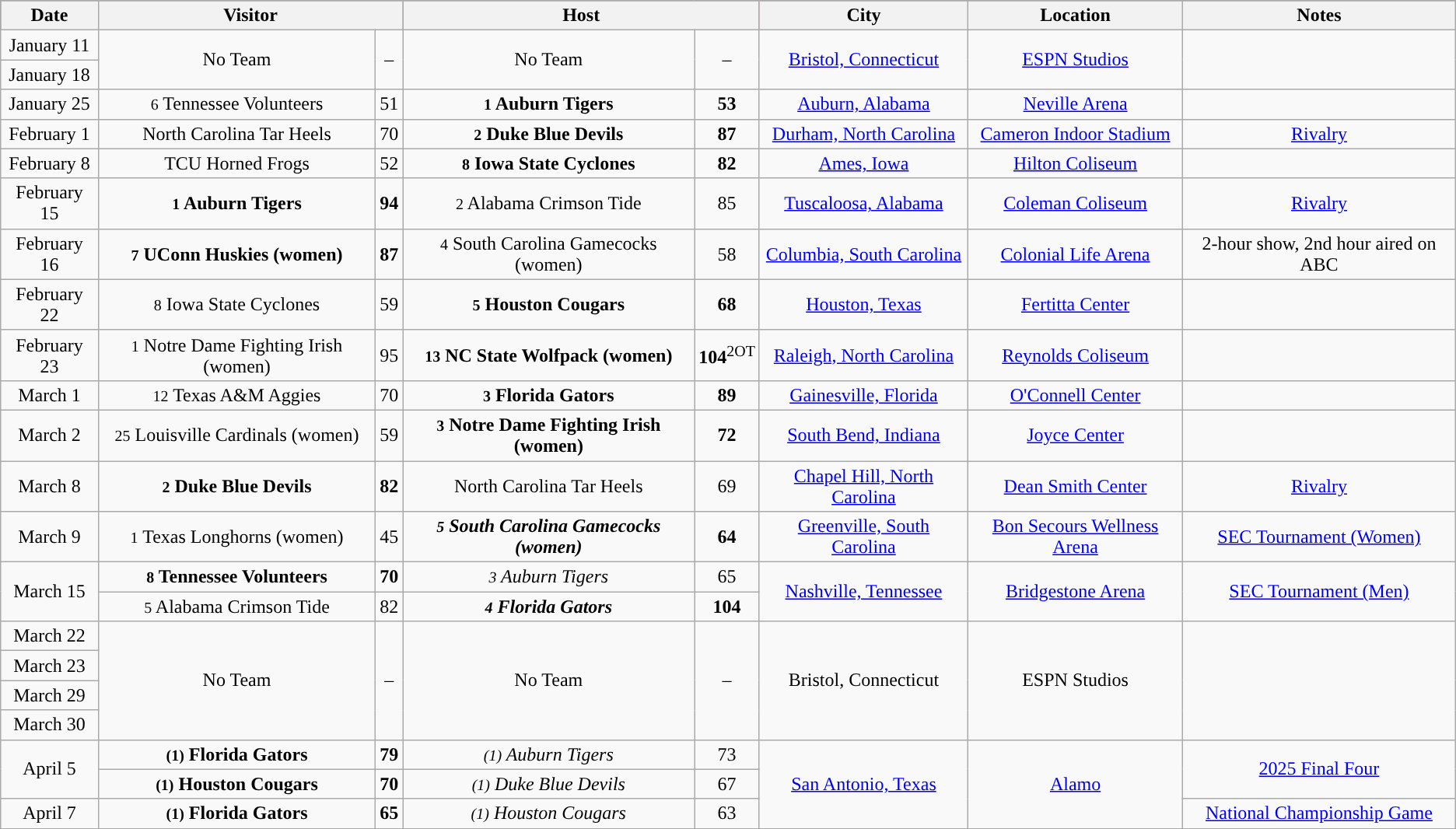<table class="wikitable" style="text-align:center">
<tr style="background:#A32638;"|>
<th>Date</th>
<th colspan=2>Visitor</th>
<th colspan=2>Host</th>
<th>City</th>
<th>Location</th>
<th>Notes</th>
</tr>
<tr>
<td>January 11</td>
<td rowspan="2">No Team</td>
<td rowspan="2">–</td>
<td rowspan="2">No Team</td>
<td rowspan="2">–</td>
<td rowspan="2"><a href='#'>Bristol, Connecticut</a></td>
<td rowspan="2"><a href='#'>ESPN Studios</a></td>
<td rowspan="2"></td>
</tr>
<tr>
<td>January 18</td>
</tr>
<tr>
<td>January 25</td>
<td><small>6</small> Tennessee Volunteers</td>
<td>51</td>
<td><strong><small>1</small> Auburn Tigers</strong></td>
<td><strong>53</strong></td>
<td><a href='#'>Auburn, Alabama</a></td>
<td><a href='#'>Neville Arena</a></td>
<td></td>
</tr>
<tr>
<td>February 1</td>
<td>North Carolina Tar Heels</td>
<td>70</td>
<td><strong><small>2</small> Duke Blue Devils</strong></td>
<td><strong>87</strong></td>
<td><a href='#'>Durham, North Carolina</a></td>
<td><a href='#'>Cameron Indoor Stadium</a></td>
<td><a href='#'>Rivalry</a></td>
</tr>
<tr>
<td>February 8</td>
<td>TCU Horned Frogs</td>
<td>52</td>
<td><strong><small>8</small> Iowa State Cyclones</strong></td>
<td><strong>82</strong></td>
<td><a href='#'>Ames, Iowa</a></td>
<td><a href='#'>Hilton Coliseum</a></td>
<td></td>
</tr>
<tr>
<td>February 15</td>
<td><strong><small>1</small> Auburn Tigers</strong></td>
<td><strong>94</strong></td>
<td><small>2</small> Alabama Crimson Tide</td>
<td>85</td>
<td><a href='#'>Tuscaloosa, Alabama</a></td>
<td><a href='#'>Coleman Coliseum</a></td>
<td><a href='#'>Rivalry</a></td>
</tr>
<tr>
<td>February 16</td>
<td><strong><small>7</small> UConn Huskies (women)</strong></td>
<td><strong>87</strong></td>
<td><small>4</small> South Carolina Gamecocks (women)</td>
<td>58</td>
<td><a href='#'>Columbia, South Carolina</a></td>
<td><a href='#'>Colonial Life Arena</a></td>
<td>2-hour show, 2nd hour aired on ABC</td>
</tr>
<tr>
<td>February 22</td>
<td><small>8</small> Iowa State Cyclones</td>
<td>59</td>
<td><strong><small>5</small> Houston Cougars</strong></td>
<td><strong>68</strong></td>
<td><a href='#'>Houston, Texas</a></td>
<td><a href='#'>Fertitta Center</a></td>
<td></td>
</tr>
<tr>
<td>February 23</td>
<td><small>1</small> Notre Dame Fighting Irish (women)</td>
<td>95</td>
<td><strong><small>13</small> NC State Wolfpack (women)</strong></td>
<td><strong>104</strong><sup>2OT</sup></td>
<td><a href='#'>Raleigh, North Carolina</a></td>
<td><a href='#'>Reynolds Coliseum</a></td>
<td></td>
</tr>
<tr>
<td>March 1</td>
<td><small>12</small> Texas A&M Aggies</td>
<td>70</td>
<td><strong><small>3</small> Florida Gators</strong></td>
<td><strong>89</strong></td>
<td><a href='#'>Gainesville, Florida</a></td>
<td><a href='#'>O'Connell Center</a></td>
<td></td>
</tr>
<tr>
<td>March 2</td>
<td><small>25</small> Louisville Cardinals (women)</td>
<td>59</td>
<td><strong><small>3</small> Notre Dame Fighting Irish (women)</strong></td>
<td><strong>72</strong></td>
<td><a href='#'>South Bend, Indiana</a></td>
<td><a href='#'>Joyce Center</a></td>
<td></td>
</tr>
<tr>
<td>March 8</td>
<td><strong><small>2</small> Duke Blue Devils</strong></td>
<td><strong>82</strong></td>
<td>North Carolina Tar Heels</td>
<td>69</td>
<td><a href='#'>Chapel Hill, North Carolina</a></td>
<td><a href='#'>Dean Smith Center</a></td>
<td><a href='#'>Rivalry</a></td>
</tr>
<tr>
<td>March 9</td>
<td><small>1</small> Texas Longhorns (women)</td>
<td>45</td>
<td><strong><em><small>5</small> South Carolina Gamecocks (women)</em></strong></td>
<td><strong>64</strong></td>
<td><a href='#'>Greenville, South Carolina</a></td>
<td><a href='#'>Bon Secours Wellness Arena</a></td>
<td><a href='#'>SEC Tournament (Women)</a></td>
</tr>
<tr>
<td rowspan="2">March 15</td>
<td><strong><small>8</small> Tennessee Volunteers</strong></td>
<td><strong>70</strong></td>
<td><em><small>3</small> Auburn Tigers</em></td>
<td>65</td>
<td rowspan="2"><a href='#'>Nashville, Tennessee</a></td>
<td rowspan="2"><a href='#'>Bridgestone Arena</a></td>
<td rowspan="2"><a href='#'>SEC Tournament (Men)</a></td>
</tr>
<tr>
<td><small>5</small> Alabama Crimson Tide</td>
<td>82</td>
<td><strong><em><small>4</small> Florida Gators</em></strong></td>
<td><strong>104</strong></td>
</tr>
<tr>
<td>March 22</td>
<td rowspan="4">No Team</td>
<td rowspan="4">–</td>
<td rowspan="4">No Team</td>
<td rowspan="4">–</td>
<td rowspan="4">Bristol, Connecticut</td>
<td rowspan="4">ESPN Studios</td>
<td rowspan="4"></td>
</tr>
<tr>
<td>March 23</td>
</tr>
<tr>
<td>March 29</td>
</tr>
<tr>
<td>March 30</td>
</tr>
<tr>
<td rowspan="2">April 5</td>
<td><strong><small>(1)</small> Florida Gators</strong></td>
<td><strong>79</strong></td>
<td><em><small>(1)</small> Auburn Tigers</em></td>
<td>73</td>
<td rowspan="3"><a href='#'>San Antonio, Texas</a></td>
<td rowspan="3"><a href='#'>Alamo</a></td>
<td rowspan="2"><a href='#'>2025 Final Four</a></td>
</tr>
<tr>
<td><strong><small>(1)</small> Houston Cougars</strong></td>
<td><strong>70</strong></td>
<td><em><small>(1)</small> Duke Blue Devils</em></td>
<td>67</td>
</tr>
<tr>
<td>April 7</td>
<td><strong><small>(1)</small> Florida Gators</strong></td>
<td><strong>65</strong></td>
<td><em><small>(1)</small> Houston Cougars</em></td>
<td>63</td>
<td><a href='#'>National Championship Game</a></td>
</tr>
</table>
